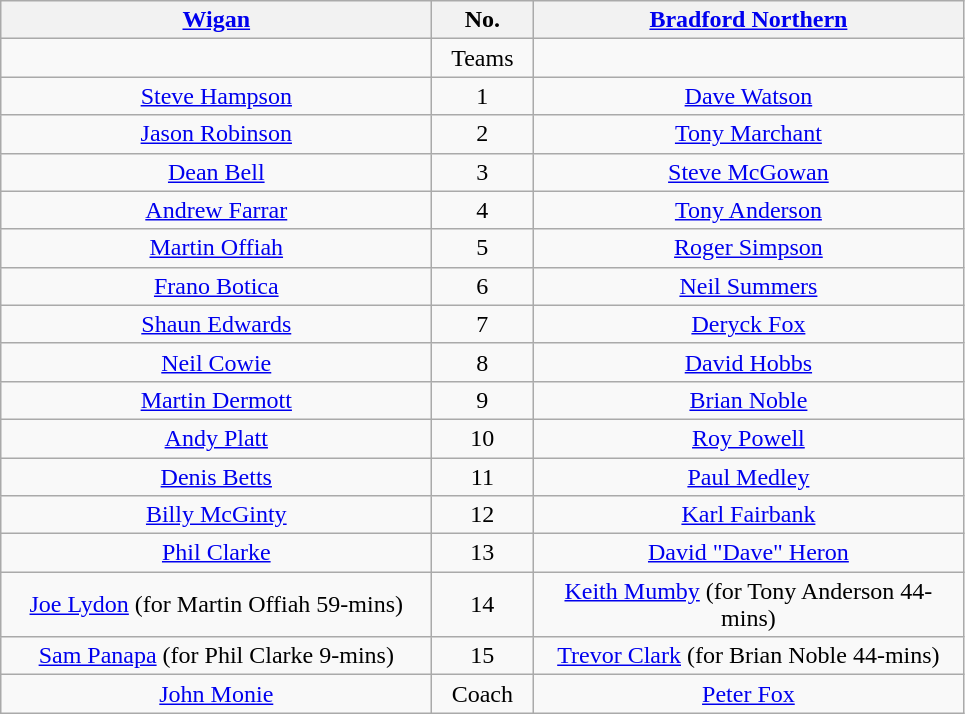<table class="wikitable" style="text-align:center;">
<tr>
<th width=280 abbr=winner><a href='#'>Wigan</a></th>
<th width=60 abbr="Number">No.</th>
<th width=280 abbr=runner-up><a href='#'>Bradford Northern</a></th>
</tr>
<tr>
<td></td>
<td>Teams</td>
<td></td>
</tr>
<tr>
<td><a href='#'>Steve Hampson</a></td>
<td>1</td>
<td><a href='#'>Dave Watson</a></td>
</tr>
<tr>
<td><a href='#'>Jason Robinson</a></td>
<td>2</td>
<td><a href='#'>Tony Marchant</a></td>
</tr>
<tr>
<td><a href='#'>Dean Bell</a></td>
<td>3</td>
<td><a href='#'>Steve McGowan</a></td>
</tr>
<tr>
<td><a href='#'>Andrew Farrar</a></td>
<td>4</td>
<td><a href='#'>Tony Anderson</a></td>
</tr>
<tr>
<td><a href='#'>Martin Offiah</a></td>
<td>5</td>
<td><a href='#'>Roger Simpson</a></td>
</tr>
<tr>
<td><a href='#'>Frano Botica</a></td>
<td>6</td>
<td><a href='#'>Neil Summers</a></td>
</tr>
<tr>
<td><a href='#'>Shaun Edwards</a></td>
<td>7</td>
<td><a href='#'>Deryck Fox</a></td>
</tr>
<tr>
<td><a href='#'>Neil Cowie</a></td>
<td>8</td>
<td><a href='#'>David Hobbs</a></td>
</tr>
<tr>
<td><a href='#'>Martin Dermott</a></td>
<td>9</td>
<td><a href='#'>Brian Noble</a></td>
</tr>
<tr>
<td><a href='#'>Andy Platt</a></td>
<td>10</td>
<td><a href='#'>Roy Powell</a></td>
</tr>
<tr>
<td><a href='#'>Denis Betts</a></td>
<td>11</td>
<td><a href='#'>Paul Medley</a></td>
</tr>
<tr>
<td><a href='#'>Billy McGinty</a></td>
<td>12</td>
<td><a href='#'>Karl Fairbank</a></td>
</tr>
<tr>
<td><a href='#'>Phil Clarke</a></td>
<td>13</td>
<td><a href='#'>David "Dave" Heron</a></td>
</tr>
<tr>
<td><a href='#'>Joe Lydon</a> (for Martin Offiah 59-mins)</td>
<td>14</td>
<td><a href='#'>Keith Mumby</a> (for Tony Anderson 44-mins)</td>
</tr>
<tr>
<td><a href='#'>Sam Panapa</a> (for Phil Clarke 9-mins)</td>
<td>15</td>
<td><a href='#'>Trevor Clark</a> (for Brian Noble 44-mins)</td>
</tr>
<tr>
<td><a href='#'>John Monie</a></td>
<td>Coach</td>
<td><a href='#'>Peter Fox</a></td>
</tr>
</table>
